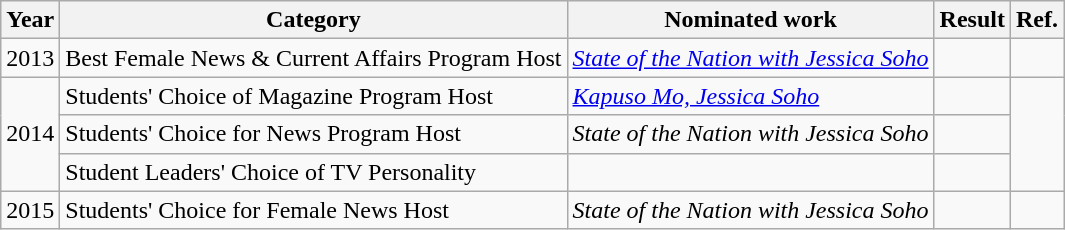<table class="wikitable plainrowheaders sortable">
<tr>
<th>Year</th>
<th>Category</th>
<th>Nominated work</th>
<th>Result</th>
<th>Ref.</th>
</tr>
<tr>
<td>2013</td>
<td>Best Female News & Current Affairs Program Host</td>
<td><em><a href='#'>State of the Nation with Jessica Soho</a></em></td>
<td></td>
<td></td>
</tr>
<tr>
<td rowspan='3'>2014</td>
<td>Students' Choice of Magazine Program Host</td>
<td><em><a href='#'>Kapuso Mo, Jessica Soho</a></em></td>
<td></td>
<td rowspan='3'></td>
</tr>
<tr>
<td>Students' Choice for News Program Host</td>
<td><em>State of the Nation with Jessica Soho</em></td>
<td></td>
</tr>
<tr>
<td>Student Leaders' Choice of TV Personality</td>
<td></td>
<td></td>
</tr>
<tr>
<td>2015</td>
<td>Students' Choice for Female News Host</td>
<td><em>State of the Nation with Jessica Soho</em></td>
<td></td>
<td></td>
</tr>
</table>
